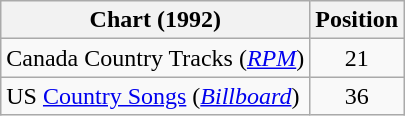<table class="wikitable sortable">
<tr>
<th scope="col">Chart (1992)</th>
<th scope="col">Position</th>
</tr>
<tr>
<td>Canada Country Tracks (<em><a href='#'>RPM</a></em>)</td>
<td align="center">21</td>
</tr>
<tr>
<td>US <a href='#'>Country Songs</a> (<em><a href='#'>Billboard</a></em>)</td>
<td align="center">36</td>
</tr>
</table>
